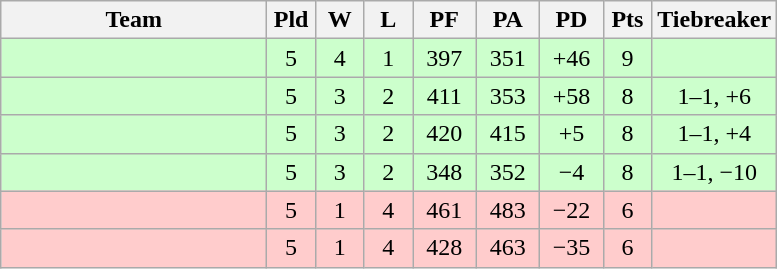<table class="wikitable" style="text-align:center;">
<tr>
<th width=170>Team</th>
<th width=25>Pld</th>
<th width=25>W</th>
<th width=25>L</th>
<th width=35>PF</th>
<th width=35>PA</th>
<th width=35>PD</th>
<th width=25>Pts</th>
<th width=50>Tiebreaker</th>
</tr>
<tr bgcolor=ccffcc>
<td align="left"></td>
<td>5</td>
<td>4</td>
<td>1</td>
<td>397</td>
<td>351</td>
<td>+46</td>
<td>9</td>
<td></td>
</tr>
<tr bgcolor=ccffcc>
<td align="left"></td>
<td>5</td>
<td>3</td>
<td>2</td>
<td>411</td>
<td>353</td>
<td>+58</td>
<td>8</td>
<td>1–1, +6</td>
</tr>
<tr bgcolor=ccffcc>
<td align="left"></td>
<td>5</td>
<td>3</td>
<td>2</td>
<td>420</td>
<td>415</td>
<td>+5</td>
<td>8</td>
<td>1–1, +4</td>
</tr>
<tr bgcolor=ccffcc>
<td align="left"></td>
<td>5</td>
<td>3</td>
<td>2</td>
<td>348</td>
<td>352</td>
<td>−4</td>
<td>8</td>
<td>1–1, −10</td>
</tr>
<tr bgcolor="#ffcccc">
<td align="left"></td>
<td>5</td>
<td>1</td>
<td>4</td>
<td>461</td>
<td>483</td>
<td>−22</td>
<td>6</td>
<td></td>
</tr>
<tr bgcolor="#ffcccc">
<td align="left"></td>
<td>5</td>
<td>1</td>
<td>4</td>
<td>428</td>
<td>463</td>
<td>−35</td>
<td>6</td>
<td></td>
</tr>
</table>
